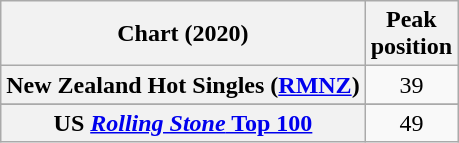<table class="wikitable sortable plainrowheaders" style="text-align:center">
<tr>
<th scope="col">Chart (2020)</th>
<th scope="col">Peak<br>position</th>
</tr>
<tr>
<th scope="row">New Zealand Hot Singles (<a href='#'>RMNZ</a>)</th>
<td>39</td>
</tr>
<tr>
</tr>
<tr>
</tr>
<tr>
<th scope="row">US <a href='#'><em>Rolling Stone</em> Top 100</a></th>
<td>49</td>
</tr>
</table>
